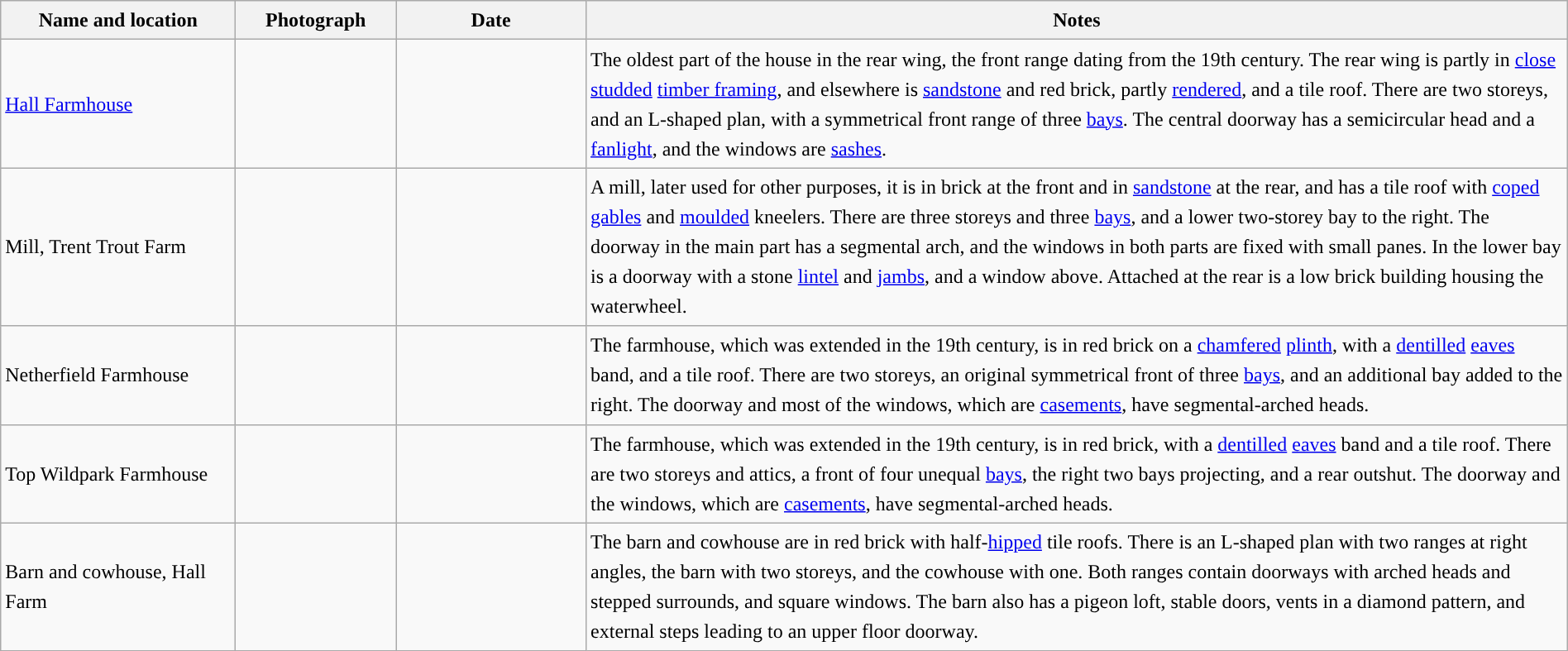<table class="wikitable sortable plainrowheaders" style="width:100%;border:0px;text-align:left;line-height:150%;">
<tr>
<th scope="col"  style="width:150px">Name and location</th>
<th scope="col"  style="width:100px" class="unsortable">Photograph</th>
<th scope="col"  style="width:120px">Date</th>
<th scope="col"  style="width:650px" class="unsortable">Notes</th>
</tr>
<tr>
<td><a href='#'>Hall Farmhouse</a><br><small></small></td>
<td></td>
<td align="center"></td>
<td>The oldest part of the house in the rear wing, the front range dating from the 19th century.  The rear wing is partly in <a href='#'>close studded</a> <a href='#'>timber framing</a>, and elsewhere is <a href='#'>sandstone</a> and red brick, partly <a href='#'>rendered</a>, and a tile roof.  There are two storeys, and an L-shaped plan, with a symmetrical front range of three <a href='#'>bays</a>.  The central doorway has a semicircular head and a <a href='#'>fanlight</a>, and the windows are <a href='#'>sashes</a>.</td>
</tr>
<tr>
<td>Mill, Trent Trout Farm<br><small></small></td>
<td></td>
<td align="center"></td>
<td>A mill, later used for other purposes, it is in brick at the front and in <a href='#'>sandstone</a> at the rear, and has a tile roof with <a href='#'>coped</a> <a href='#'>gables</a> and <a href='#'>moulded</a> kneelers.  There are three storeys and three <a href='#'>bays</a>, and a lower two-storey bay to the right.  The doorway in the main part has a segmental arch, and the windows in both parts are fixed with small panes.  In the lower bay is a doorway with a stone <a href='#'>lintel</a> and <a href='#'>jambs</a>, and a window above.  Attached at the rear is a low brick building housing the waterwheel.</td>
</tr>
<tr>
<td>Netherfield Farmhouse<br><small></small></td>
<td></td>
<td align="center"></td>
<td>The farmhouse, which was extended in the 19th century, is in red brick on a <a href='#'>chamfered</a> <a href='#'>plinth</a>, with a <a href='#'>dentilled</a> <a href='#'>eaves</a> band, and a tile roof.  There are two storeys, an original symmetrical front of three <a href='#'>bays</a>, and an additional bay added to the right.  The doorway and most of the windows, which are <a href='#'>casements</a>, have segmental-arched heads.</td>
</tr>
<tr>
<td>Top Wildpark Farmhouse<br><small></small></td>
<td></td>
<td align="center"></td>
<td>The farmhouse, which was extended in the 19th century, is in red brick, with a <a href='#'>dentilled</a> <a href='#'>eaves</a> band and a tile roof.  There are two storeys and attics, a front of four unequal <a href='#'>bays</a>, the right two bays projecting, and a rear outshut.  The doorway and the windows, which are <a href='#'>casements</a>, have segmental-arched heads.</td>
</tr>
<tr>
<td>Barn and cowhouse, Hall Farm<br><small></small></td>
<td></td>
<td align="center"></td>
<td>The barn and cowhouse are in red brick with half-<a href='#'>hipped</a> tile roofs.  There is an L-shaped plan with two ranges at right angles, the barn with two storeys, and the cowhouse with one.  Both ranges contain doorways with arched heads and stepped surrounds, and square windows.  The barn also has a pigeon loft, stable doors, vents in a diamond pattern, and external steps leading to an upper floor doorway.</td>
</tr>
<tr>
</tr>
</table>
